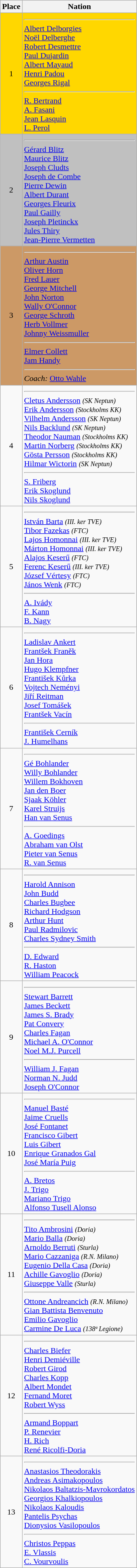<table class="wikitable">
<tr>
<th>Place</th>
<th>Nation</th>
</tr>
<tr align=center bgcolor=gold>
<td>1</td>
<td align=left><hr> <a href='#'>Albert Delborgies</a><br><a href='#'>Noël Delberghe</a><br><a href='#'>Robert Desmettre</a><br><a href='#'>Paul Dujardin</a><br><a href='#'>Albert Mayaud</a><br><a href='#'>Henri Padou</a><br><a href='#'>Georges Rigal</a><hr><a href='#'>R. Bertrand</a><br><a href='#'>A. Fasani</a><br><a href='#'>Jean Lasquin</a><br><a href='#'>L. Perol</a></td>
</tr>
<tr align=center bgcolor=silver>
<td>2</td>
<td align=left><hr> <a href='#'>Gérard Blitz</a><br><a href='#'>Maurice Blitz</a><br><a href='#'>Joseph Cludts</a><br><a href='#'>Joseph de Combe</a><br><a href='#'>Pierre Dewin</a><br><a href='#'>Albert Durant</a><br><a href='#'>Georges Fleurix</a><br><a href='#'>Paul Gailly</a><br><a href='#'>Joseph Pletinckx</a><br><a href='#'>Jules Thiry</a><br><a href='#'>Jean-Pierre Vermetten</a></td>
</tr>
<tr align=center bgcolor=cc9966>
<td>3</td>
<td align=left><hr> <a href='#'>Arthur Austin</a><br><a href='#'>Oliver Horn</a><br><a href='#'>Fred Lauer</a><br><a href='#'>George Mitchell</a><br><a href='#'>John Norton</a><br><a href='#'>Wally O'Connor</a><br><a href='#'>George Schroth</a><br><a href='#'>Herb Vollmer</a><br><a href='#'>Johnny Weissmuller</a><hr><a href='#'>Elmer Collett</a><br><a href='#'>Jam Handy</a><hr><em>Coach:</em> <a href='#'>Otto Wahle</a></td>
</tr>
<tr align=center>
<td>4</td>
<td align=left><hr><a href='#'>Cletus Andersson</a> <small><em>(SK Neptun)</em></small><br><a href='#'>Erik Andersson</a> <small><em>(Stockholms KK)</em></small><br><a href='#'>Vilhelm Andersson</a> <small><em>(SK Neptun)</em></small><br><a href='#'>Nils Backlund</a> <small><em>(SK Neptun)</em></small><br><a href='#'>Theodor Nauman</a> <small><em>(Stockholms KK)</em></small><br><a href='#'>Martin Norberg</a> <small><em>(Stockholms KK)</em></small><br><a href='#'>Gösta Persson</a> <small><em>(Stockholms KK)</em></small><br><a href='#'>Hilmar Wictorin</a> <small><em>(SK Neptun)</em></small><hr><a href='#'>S. Friberg</a><br><a href='#'>Erik Skoglund</a><br><a href='#'>Nils Skoglund</a></td>
</tr>
<tr align=center>
<td>5</td>
<td align=left><hr><a href='#'>István Barta</a> <small><em>(III. ker TVE)</em></small><br><a href='#'>Tibor Fazekas</a> <small><em>(FTC)</em></small><br><a href='#'>Lajos Homonnai</a> <small><em>(III. ker TVE)</em></small><br><a href='#'>Márton Homonnai</a> <small><em>(III. ker TVE)</em></small><br><a href='#'>Alajos Keserű</a> <small><em>(FTC)</em></small><br><a href='#'>Ferenc Keserű</a> <small><em>(III. ker TVE)</em></small><br><a href='#'>József Vértesy</a> <small><em>(FTC)</em></small><br><a href='#'>János Wenk</a> <small><em>(FTC)</em></small><hr><a href='#'>A. Ivády</a><br><a href='#'>F. Kann</a><br><a href='#'>B. Nagy</a></td>
</tr>
<tr align=center>
<td>6</td>
<td align=left><hr><a href='#'>Ladislav Ankert</a><br><a href='#'>Frantšek Franěk</a><br><a href='#'>Jan Hora</a><br><a href='#'>Hugo Klempfner</a><br><a href='#'>František Kůrka</a><br><a href='#'>Vojtech Neményi</a><br><a href='#'>Jiří Reitman</a><br><a href='#'>Josef Tomášek</a><br><a href='#'>Frantšek Vacín</a><hr><a href='#'>František Cerník</a><br><a href='#'>J. Humelhans</a></td>
</tr>
<tr align=center>
<td>7</td>
<td align=left><hr><a href='#'>Gé Bohlander</a><br><a href='#'>Willy Bohlander</a><br><a href='#'>Willem Bokhoven</a><br><a href='#'>Jan den Boer</a><br><a href='#'>Sjaak Köhler</a><br><a href='#'>Karel Struijs</a><br><a href='#'>Han van Senus</a><hr><a href='#'>A. Goedings</a><br><a href='#'>Abraham van Olst</a><br><a href='#'>Pieter van Senus</a><br><a href='#'>R. van Senus</a></td>
</tr>
<tr align=center>
<td>8</td>
<td align=left><hr><a href='#'>Harold Annison</a><br><a href='#'>John Budd</a><br><a href='#'>Charles Bugbee</a><br><a href='#'>Richard Hodgson</a><br><a href='#'>Arthur Hunt</a><br><a href='#'>Paul Radmilovic</a><br><a href='#'>Charles Sydney Smith</a><hr><a href='#'>D. Edward</a><br><a href='#'>R. Haston</a><br><a href='#'>William Peacock</a></td>
</tr>
<tr align=center>
<td>9</td>
<td align=left><hr><a href='#'>Stewart Barrett</a><br><a href='#'>James Beckett</a><br><a href='#'>James S. Brady</a><br><a href='#'>Pat Convery</a><br><a href='#'>Charles Fagan</a><br><a href='#'>Michael A. O'Connor</a><br><a href='#'>Noel M.J. Purcell</a><hr><a href='#'>William J. Fagan</a><br><a href='#'>Norman N. Judd</a><br><a href='#'>Joseph O'Connor</a></td>
</tr>
<tr align=center>
<td>10</td>
<td align=left><hr><a href='#'>Manuel Basté</a><br><a href='#'>Jaime Cruells</a><br><a href='#'>José Fontanet</a><br><a href='#'>Francisco Gibert</a><br><a href='#'>Luis Gibert</a><br><a href='#'>Enrique Granados Gal</a><br><a href='#'>José María Puig</a><hr><a href='#'>A. Bretos</a><br><a href='#'>J. Trigo</a><br><a href='#'>Mariano Trigo</a><br><a href='#'>Alfonso Tusell Alonso</a></td>
</tr>
<tr align=center>
<td>11</td>
<td align=left><hr><a href='#'>Tito Ambrosini</a> <small><em>(Doria)</em></small><br><a href='#'>Mario Balla</a> <small><em>(Doria)</em></small><br><a href='#'>Arnoldo Berruti</a> <small><em>(Sturla)</em></small><br><a href='#'>Mario Cazzaniga</a> <small><em>(R.N. Milano)</em></small><br><a href='#'>Eugenio Della Casa</a> <small><em>(Doria)</em></small><br><a href='#'>Achille Gavoglio</a> <small><em>(Doria)</em></small><br><a href='#'>Giuseppe Valle</a> <small><em>(Sturla)</em></small><hr><a href='#'>Ottone Andreancich</a> <small><em>(R.N. Milano)</em></small><br><a href='#'>Gian Battista Benvenuto</a><br><a href='#'>Emilio Gavoglio</a><br><a href='#'>Carmine De Luca</a> <small><em>(138ª Legione)</em></small></td>
</tr>
<tr align=center>
<td>12</td>
<td align=left><hr><a href='#'>Charles Biefer</a><br><a href='#'>Henri Demiéville</a><br><a href='#'>Robert Girod</a><br><a href='#'>Charles Kopp</a><br><a href='#'>Albert Mondet</a><br><a href='#'>Fernand Moret</a><br><a href='#'>Robert Wyss</a><hr><a href='#'>Armand Boppart</a><br><a href='#'>P. Renevier</a><br><a href='#'>H. Rich</a><br><a href='#'>René Ricolfi-Doria</a></td>
</tr>
<tr align=center>
<td>13</td>
<td align=left><hr><a href='#'>Anastasios Theodorakis</a><br><a href='#'>Andreas Asimakopoulos</a><br><a href='#'>Nikolaos Baltatzis-Mavrokordatos</a><br><a href='#'>Georgios Khalkiopoulos</a><br><a href='#'>Nikolaos Kaloudis</a><br><a href='#'>Pantelis Psychas</a><br><a href='#'>Dionysios Vasilopoulos</a><hr><a href='#'>Christos Peppas</a><br><a href='#'>E. Vlassis</a><br><a href='#'>C. Vourvoulis</a></td>
</tr>
</table>
